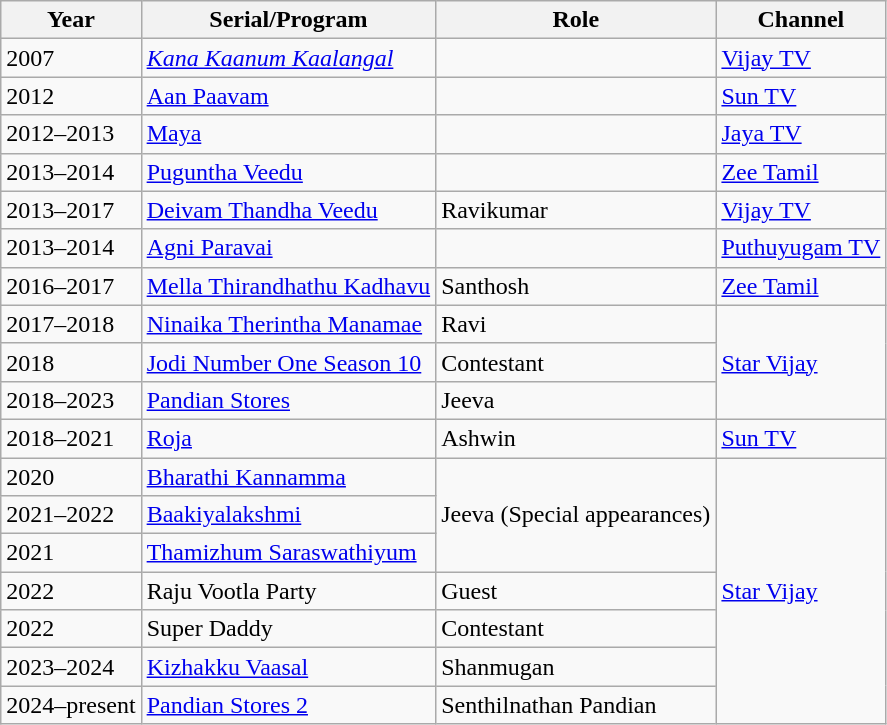<table class="wikitable">
<tr>
<th>Year</th>
<th>Serial/Program</th>
<th>Role</th>
<th>Channel</th>
</tr>
<tr>
<td>2007</td>
<td><em><a href='#'>Kana Kaanum Kaalangal</a></td>
<td></td>
<td><a href='#'>Vijay TV</a></td>
</tr>
<tr>
<td>2012</td>
<td></em><a href='#'>Aan Paavam</a><em></td>
<td></td>
<td><a href='#'>Sun TV</a></td>
</tr>
<tr>
<td>2012–2013</td>
<td></em><a href='#'>Maya</a><em></td>
<td></td>
<td><a href='#'>Jaya TV</a></td>
</tr>
<tr>
<td>2013–2014</td>
<td></em><a href='#'>Puguntha Veedu</a><em></td>
<td></td>
<td><a href='#'>Zee Tamil</a></td>
</tr>
<tr>
<td>2013–2017</td>
<td></em><a href='#'>Deivam Thandha Veedu</a><em></td>
<td>Ravikumar</td>
<td><a href='#'>Vijay TV</a></td>
</tr>
<tr>
<td>2013–2014</td>
<td></em><a href='#'>Agni Paravai</a><em></td>
<td></td>
<td><a href='#'>Puthuyugam TV</a></td>
</tr>
<tr>
<td>2016–2017</td>
<td></em><a href='#'>Mella Thirandhathu Kadhavu</a><em></td>
<td>Santhosh</td>
<td><a href='#'>Zee Tamil</a></td>
</tr>
<tr>
<td>2017–2018</td>
<td></em><a href='#'>Ninaika Therintha Manamae</a><em></td>
<td>Ravi</td>
<td rowspan=3><a href='#'>Star Vijay</a></td>
</tr>
<tr>
<td>2018</td>
<td></em><a href='#'>Jodi Number One Season 10</a><em></td>
<td>Contestant</td>
</tr>
<tr>
<td>2018–2023</td>
<td></em><a href='#'>Pandian Stores</a><em></td>
<td>Jeeva</td>
</tr>
<tr>
<td>2018–2021</td>
<td></em><a href='#'>Roja</a><em></td>
<td>Ashwin</td>
<td><a href='#'>Sun TV</a></td>
</tr>
<tr>
<td>2020</td>
<td></em><a href='#'>Bharathi Kannamma</a><em></td>
<td rowspan="3">Jeeva (Special appearances)</td>
<td rowspan="7"><a href='#'>Star Vijay</a></td>
</tr>
<tr>
<td>2021–2022</td>
<td></em><a href='#'>Baakiyalakshmi</a><em></td>
</tr>
<tr>
<td>2021</td>
<td></em><a href='#'>Thamizhum Saraswathiyum</a><em></td>
</tr>
<tr>
<td>2022</td>
<td></em>Raju Vootla Party<em></td>
<td>Guest</td>
</tr>
<tr>
<td>2022</td>
<td></em>Super Daddy<em></td>
<td>Contestant</td>
</tr>
<tr>
<td>2023–2024</td>
<td></em><a href='#'>Kizhakku Vaasal</a><em></td>
<td>Shanmugan</td>
</tr>
<tr>
<td>2024–present</td>
<td></em><a href='#'>Pandian Stores 2</a><em></td>
<td>Senthilnathan Pandian</td>
</tr>
</table>
